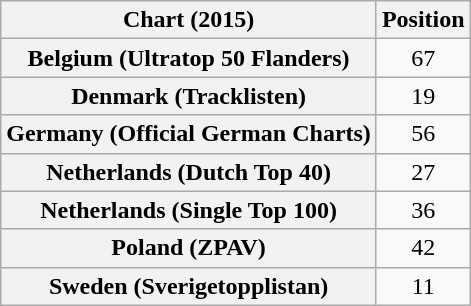<table class="wikitable sortable plainrowheaders" style="text-align:center">
<tr>
<th scope="col">Chart (2015)</th>
<th scope="col">Position</th>
</tr>
<tr>
<th scope="row">Belgium (Ultratop 50 Flanders)</th>
<td>67</td>
</tr>
<tr>
<th scope="row">Denmark (Tracklisten)</th>
<td>19</td>
</tr>
<tr>
<th scope="row">Germany (Official German Charts)</th>
<td>56</td>
</tr>
<tr>
<th scope="row">Netherlands (Dutch Top 40)</th>
<td>27</td>
</tr>
<tr>
<th scope="row">Netherlands (Single Top 100)</th>
<td>36</td>
</tr>
<tr>
<th scope="row">Poland (ZPAV)</th>
<td>42</td>
</tr>
<tr>
<th scope="row">Sweden (Sverigetopplistan)</th>
<td>11</td>
</tr>
</table>
